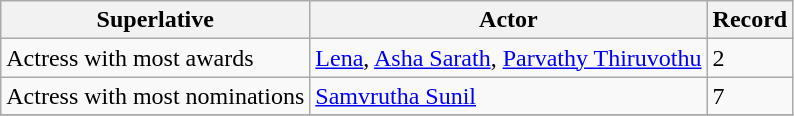<table class="wikitable">
<tr>
<th>Superlative</th>
<th>Actor</th>
<th>Record</th>
</tr>
<tr>
<td>Actress with most awards</td>
<td><a href='#'>Lena</a>, <a href='#'>Asha Sarath</a>, <a href='#'>Parvathy Thiruvothu</a></td>
<td>2</td>
</tr>
<tr>
<td>Actress with most nominations</td>
<td><a href='#'>Samvrutha Sunil</a></td>
<td>7</td>
</tr>
<tr>
</tr>
</table>
